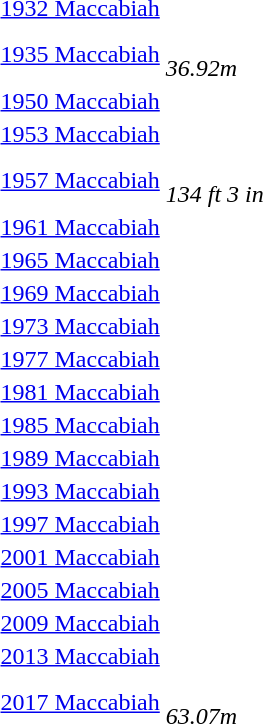<table>
<tr valign="top">
<td><a href='#'>1932 Maccabiah</a></td>
<td><br><em></em></td>
<td></td>
<td></td>
</tr>
<tr>
<td><a href='#'>1935 Maccabiah</a></td>
<td><br><em>36.92m</em></td>
<td></td>
<td></td>
</tr>
<tr>
<td><a href='#'>1950 Maccabiah</a></td>
<td></td>
<td></td>
<td></td>
</tr>
<tr>
<td><a href='#'>1953 Maccabiah</a></td>
<td></td>
<td></td>
<td></td>
</tr>
<tr>
<td><a href='#'>1957 Maccabiah</a></td>
<td><br><em>134 ft 3 in </em></td>
<td></td>
<td></td>
</tr>
<tr>
<td><a href='#'>1961 Maccabiah</a></td>
<td></td>
<td></td>
<td></td>
</tr>
<tr>
<td><a href='#'>1965 Maccabiah</a></td>
<td></td>
<td></td>
<td></td>
</tr>
<tr>
<td><a href='#'>1969 Maccabiah</a></td>
<td></td>
<td></td>
<td></td>
</tr>
<tr>
<td><a href='#'>1973 Maccabiah</a></td>
<td></td>
<td></td>
<td></td>
</tr>
<tr>
<td><a href='#'>1977 Maccabiah</a></td>
<td></td>
<td></td>
<td></td>
</tr>
<tr>
<td><a href='#'>1981 Maccabiah</a></td>
<td></td>
<td></td>
<td></td>
</tr>
<tr>
<td><a href='#'>1985 Maccabiah</a></td>
<td></td>
<td></td>
<td></td>
</tr>
<tr>
<td><a href='#'>1989 Maccabiah</a></td>
<td></td>
<td></td>
<td></td>
</tr>
<tr>
<td><a href='#'>1993 Maccabiah</a></td>
<td></td>
<td></td>
<td></td>
</tr>
<tr>
<td><a href='#'>1997 Maccabiah</a></td>
<td></td>
<td></td>
<td></td>
</tr>
<tr>
<td><a href='#'>2001 Maccabiah</a></td>
<td></td>
<td></td>
<td></td>
</tr>
<tr>
<td><a href='#'>2005 Maccabiah</a></td>
<td></td>
<td></td>
<td></td>
</tr>
<tr>
<td><a href='#'>2009 Maccabiah</a></td>
<td></td>
<td></td>
<td></td>
</tr>
<tr>
<td><a href='#'>2013 Maccabiah</a></td>
<td></td>
<td></td>
<td></td>
</tr>
<tr>
<td><a href='#'>2017 Maccabiah</a></td>
<td><br><em>63.07m</em></td>
<td></td>
<td></td>
</tr>
</table>
